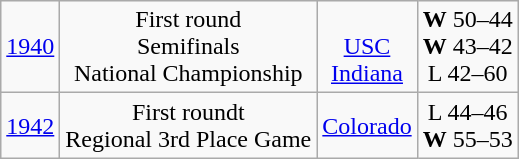<table class="wikitable">
<tr style="text-align:center;">
<td><a href='#'>1940</a></td>
<td>First round<br>Semifinals<br>National Championship</td>
<td><br><a href='#'>USC</a><br><a href='#'>Indiana</a></td>
<td><strong>W</strong> 50–44<br><strong>W</strong> 43–42<br>L 42–60</td>
</tr>
<tr style="text-align:center;">
<td><a href='#'>1942</a></td>
<td>First roundt<br>Regional 3rd Place Game</td>
<td><a href='#'>Colorado</a><br></td>
<td>L 44–46<br><strong>W</strong> 55–53</td>
</tr>
</table>
